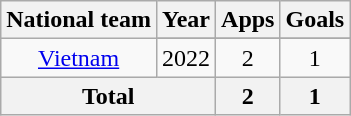<table class="wikitable" style="text-align: center;">
<tr>
<th>National team</th>
<th>Year</th>
<th>Apps</th>
<th>Goals</th>
</tr>
<tr>
<td rowspan=2><a href='#'>Vietnam</a></td>
</tr>
<tr>
<td>2022</td>
<td>2</td>
<td>1</td>
</tr>
<tr>
<th colspan=2>Total</th>
<th>2</th>
<th>1</th>
</tr>
</table>
